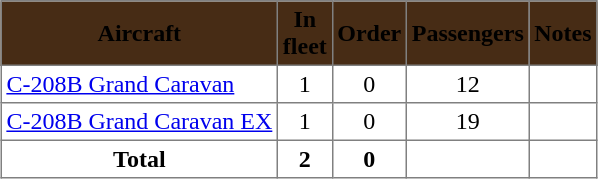<table class="toccolours" border="1" cellpadding="3" style="margin:1em auto; border-collapse:collapse;">
<tr style="background:#472c15;">
<th><span>Aircraft</span></th>
<th style="width:25px;"><span>In fleet</span></th>
<th><span>Order</span></th>
<th><span>Passengers</span></th>
<th><span>Notes</span></th>
</tr>
<tr>
<td><a href='#'>C-208B Grand Caravan</a></td>
<td align=center>1</td>
<td align=center>0</td>
<td align=center>12</td>
<td align="center"></td>
</tr>
<tr>
<td><a href='#'>C-208B Grand Caravan EX</a></td>
<td align=center>1</td>
<td align=center>0</td>
<td align=center>19</td>
<td align="center"></td>
</tr>
<tr>
<td align="center"><strong>Total</strong></td>
<td align="center"><strong>2</strong></td>
<td align="center"><strong>0</strong></td>
<td align="center"></td>
<td></td>
</tr>
</table>
